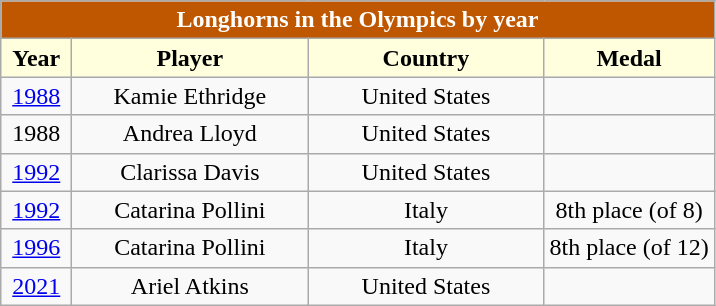<table class="wikitable" style="text-align:center;">
<tr>
<td colspan="4" style="background: #BF5700; color:white"><strong>Longhorns in the Olympics by year</strong></td>
</tr>
<tr>
<th style="width:40px; background: #ffffdd">Year</th>
<th style="width:150px; background: #ffffdd">Player</th>
<th style="width:150px; background: #ffffdd">Country</th>
<th style="background: #ffffdd">Medal</th>
</tr>
<tr>
<td><a href='#'>1988</a></td>
<td>Kamie Ethridge</td>
<td>United States</td>
<td></td>
</tr>
<tr>
<td>1988</td>
<td>Andrea Lloyd</td>
<td>United States</td>
<td></td>
</tr>
<tr>
<td><a href='#'>1992</a></td>
<td>Clarissa Davis</td>
<td>United States</td>
<td></td>
</tr>
<tr>
<td><a href='#'>1992</a></td>
<td>Catarina Pollini</td>
<td>Italy</td>
<td>8th place (of 8)</td>
</tr>
<tr>
<td><a href='#'>1996</a></td>
<td>Catarina Pollini</td>
<td>Italy</td>
<td>8th place (of 12)</td>
</tr>
<tr>
<td><a href='#'>2021</a></td>
<td>Ariel Atkins</td>
<td>United States</td>
<td></td>
</tr>
</table>
